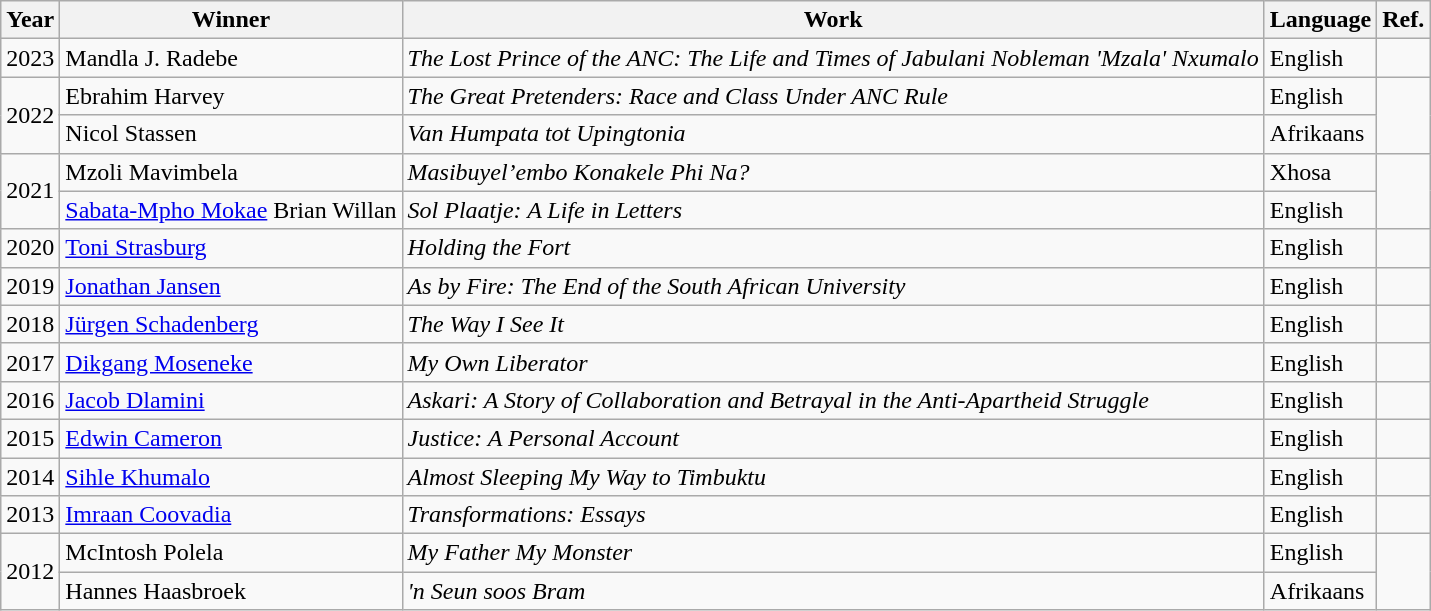<table class="wikitable sortable">
<tr>
<th>Year</th>
<th>Winner</th>
<th>Work</th>
<th>Language</th>
<th>Ref.</th>
</tr>
<tr>
<td>2023</td>
<td>Mandla J. Radebe</td>
<td><em>The Lost Prince of the ANC: The Life and Times of Jabulani  Nobleman 'Mzala' Nxumalo </em></td>
<td>English</td>
<td></td>
</tr>
<tr>
<td rowspan="2">2022</td>
<td>Ebrahim Harvey</td>
<td><em>The Great Pretenders: Race and Class Under ANC Rule</em></td>
<td>English</td>
<td rowspan="2"></td>
</tr>
<tr>
<td>Nicol Stassen</td>
<td><em>Van Humpata tot Upingtonia</em></td>
<td>Afrikaans</td>
</tr>
<tr>
<td rowspan="2">2021</td>
<td>Mzoli Mavimbela</td>
<td><em>Masibuyel’embo Konakele Phi Na?</em></td>
<td>Xhosa</td>
<td rowspan="2"></td>
</tr>
<tr>
<td><a href='#'>Sabata-Mpho Mokae</a> Brian Willan</td>
<td><em>Sol Plaatje: A Life in Letters</em></td>
<td>English</td>
</tr>
<tr>
<td>2020</td>
<td><a href='#'>Toni Strasburg</a></td>
<td><em>Holding the Fort</em></td>
<td>English</td>
<td></td>
</tr>
<tr>
<td>2019</td>
<td><a href='#'>Jonathan Jansen</a></td>
<td><em>As by Fire: The End of the South African University</em></td>
<td>English</td>
<td></td>
</tr>
<tr>
<td>2018</td>
<td><a href='#'>Jürgen Schadenberg</a></td>
<td><em>The Way I See It</em></td>
<td>English</td>
<td></td>
</tr>
<tr>
<td>2017</td>
<td><a href='#'>Dikgang Moseneke</a></td>
<td><em>My Own Liberator</em></td>
<td>English</td>
<td></td>
</tr>
<tr>
<td>2016</td>
<td><a href='#'>Jacob Dlamini</a></td>
<td><em>Askari: A Story of Collaboration and Betrayal in the Anti-Apartheid Struggle</em></td>
<td>English</td>
<td></td>
</tr>
<tr>
<td>2015</td>
<td><a href='#'>Edwin Cameron</a></td>
<td><em>Justice: A Personal Account</em></td>
<td>English</td>
<td></td>
</tr>
<tr>
<td>2014</td>
<td><a href='#'>Sihle Khumalo</a></td>
<td><em>Almost Sleeping My Way to Timbuktu</em></td>
<td>English</td>
<td></td>
</tr>
<tr>
<td>2013</td>
<td><a href='#'>Imraan Coovadia</a></td>
<td><em>Transformations: Essays</em></td>
<td>English</td>
<td></td>
</tr>
<tr>
<td rowspan="2">2012</td>
<td>McIntosh Polela</td>
<td><em>My Father My Monster</em></td>
<td>English</td>
<td rowspan="2"></td>
</tr>
<tr>
<td>Hannes Haasbroek</td>
<td><em>'n Seun soos Bram</em></td>
<td>Afrikaans</td>
</tr>
</table>
